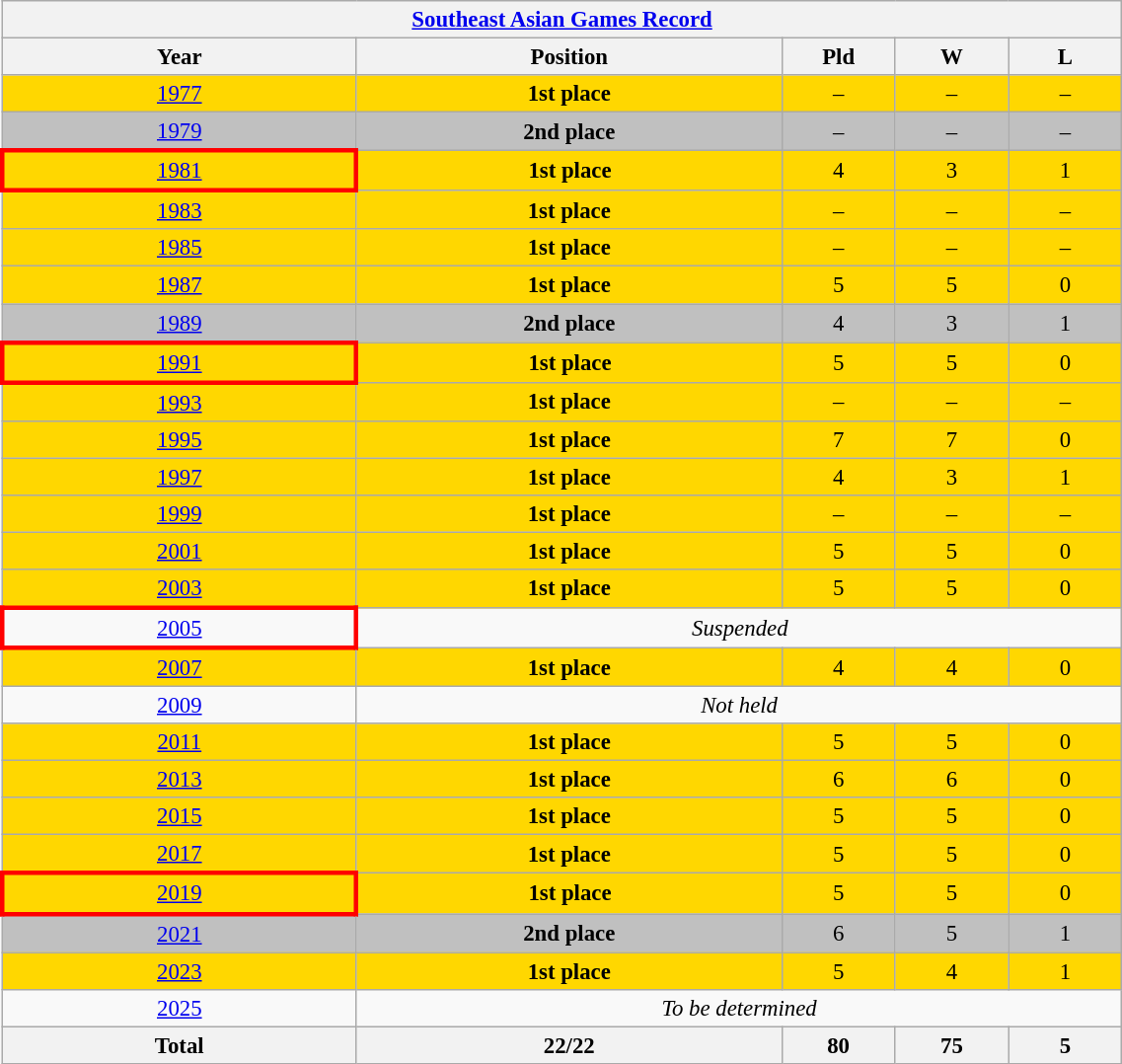<table class="wikitable collapsible autocollapse"  style="text-align:center; font-size:95%; width:60%;">
<tr>
<th colspan=9><a href='#'>Southeast Asian Games Record</a></th>
</tr>
<tr>
<th width=25%>Year</th>
<th width=30%>Position</th>
<th width=8%>Pld</th>
<th width=8%>W</th>
<th width=8%>L</th>
</tr>
<tr style="background:gold;">
<td> <a href='#'>1977</a></td>
<td><strong>1st place</strong></td>
<td>–</td>
<td>–</td>
<td>–</td>
</tr>
<tr style="background:silver;">
<td> <a href='#'>1979</a></td>
<td><strong>2nd place</strong></td>
<td>–</td>
<td>–</td>
<td>–</td>
</tr>
<tr style="background:gold;">
<td style="border: 3px solid red"> <a href='#'>1981</a></td>
<td><strong>1st place</strong></td>
<td>4</td>
<td>3</td>
<td>1</td>
</tr>
<tr style="background:gold;">
<td> <a href='#'>1983</a></td>
<td><strong>1st place</strong></td>
<td>–</td>
<td>–</td>
<td>–</td>
</tr>
<tr style="background:gold;">
<td> <a href='#'>1985</a></td>
<td><strong>1st place</strong></td>
<td>–</td>
<td>–</td>
<td>–</td>
</tr>
<tr style="background:gold;">
<td> <a href='#'>1987</a></td>
<td><strong>1st place</strong></td>
<td>5</td>
<td>5</td>
<td>0</td>
</tr>
<tr style="background:silver;">
<td> <a href='#'>1989</a></td>
<td><strong>2nd place</strong></td>
<td>4</td>
<td>3</td>
<td>1</td>
</tr>
<tr style="background:gold;">
<td style="border: 3px solid red"> <a href='#'>1991</a></td>
<td><strong>1st place</strong></td>
<td>5</td>
<td>5</td>
<td>0</td>
</tr>
<tr style="background:gold;">
<td> <a href='#'>1993</a></td>
<td><strong>1st place</strong></td>
<td>–</td>
<td>–</td>
<td>–</td>
</tr>
<tr style="background:gold;">
<td> <a href='#'>1995</a></td>
<td><strong>1st place</strong></td>
<td>7</td>
<td>7</td>
<td>0</td>
</tr>
<tr style="background:gold;">
<td> <a href='#'>1997</a></td>
<td><strong>1st place</strong></td>
<td>4</td>
<td>3</td>
<td>1</td>
</tr>
<tr style="background:gold;">
<td> <a href='#'>1999</a></td>
<td><strong>1st place</strong></td>
<td>–</td>
<td>–</td>
<td>–</td>
</tr>
<tr style="background:gold;">
<td> <a href='#'>2001</a></td>
<td><strong>1st place</strong></td>
<td>5</td>
<td>5</td>
<td>0</td>
</tr>
<tr style="background:gold;">
<td> <a href='#'>2003</a></td>
<td><strong>1st place</strong></td>
<td>5</td>
<td>5</td>
<td>0</td>
</tr>
<tr bgcolor=>
<td style="border: 3px solid red"> <a href='#'>2005</a></td>
<td colspan=4><em>Suspended</em></td>
</tr>
<tr style="background:gold;">
<td> <a href='#'>2007</a></td>
<td><strong>1st place</strong></td>
<td>4</td>
<td>4</td>
<td>0</td>
</tr>
<tr bgcolor=>
<td> <a href='#'>2009</a></td>
<td colspan=4><em>Not held</em></td>
</tr>
<tr style="background:gold;">
<td> <a href='#'>2011</a></td>
<td><strong>1st place</strong></td>
<td>5</td>
<td>5</td>
<td>0</td>
</tr>
<tr style="background:gold;">
<td> <a href='#'>2013</a></td>
<td><strong>1st place</strong></td>
<td>6</td>
<td>6</td>
<td>0</td>
</tr>
<tr style="background:gold;">
<td> <a href='#'>2015</a></td>
<td><strong>1st place</strong></td>
<td>5</td>
<td>5</td>
<td>0</td>
</tr>
<tr style="background:gold;">
<td> <a href='#'>2017</a></td>
<td><strong>1st place</strong></td>
<td>5</td>
<td>5</td>
<td>0</td>
</tr>
<tr style="background:gold;">
<td style="border: 3px solid red"> <a href='#'>2019</a></td>
<td><strong>1st place</strong></td>
<td>5</td>
<td>5</td>
<td>0</td>
</tr>
<tr style="background:silver;">
<td> <a href='#'>2021</a></td>
<td><strong>2nd place</strong></td>
<td>6</td>
<td>5</td>
<td>1</td>
</tr>
<tr style="background:gold;">
<td> <a href='#'>2023</a></td>
<td><strong>1st place</strong></td>
<td>5</td>
<td>4</td>
<td>1</td>
</tr>
<tr>
<td> <a href='#'>2025</a></td>
<td colspan=4><em>To be determined</em></td>
</tr>
<tr>
<th>Total</th>
<th>22/22</th>
<th>80</th>
<th>75</th>
<th>5</th>
</tr>
</table>
